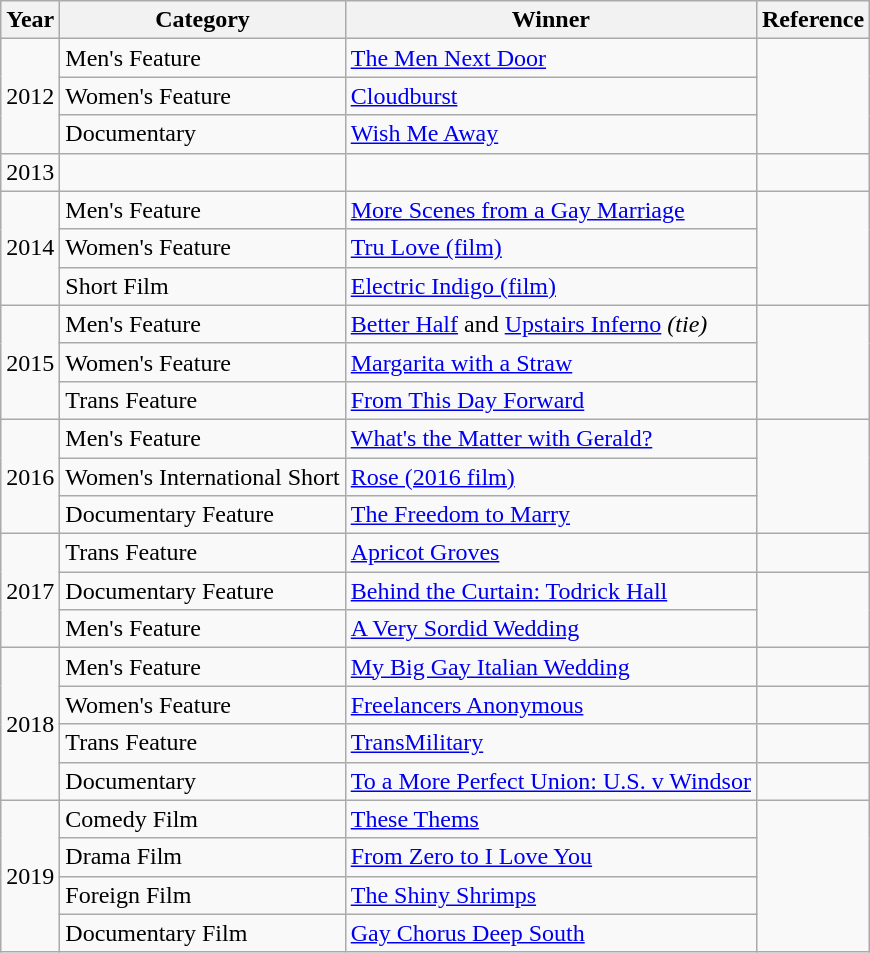<table class="wikitable">
<tr>
<th>Year</th>
<th>Category</th>
<th>Winner</th>
<th>Reference</th>
</tr>
<tr>
<td rowspan="3">2012</td>
<td>Men's Feature</td>
<td><a href='#'>The Men Next Door</a></td>
<td rowspan="3"></td>
</tr>
<tr>
<td>Women's Feature</td>
<td><a href='#'>Cloudburst</a></td>
</tr>
<tr>
<td>Documentary</td>
<td><a href='#'>Wish Me Away</a></td>
</tr>
<tr>
<td>2013</td>
<td></td>
<td></td>
<td></td>
</tr>
<tr>
<td rowspan="3">2014</td>
<td>Men's Feature</td>
<td><a href='#'>More Scenes from a Gay Marriage</a></td>
<td rowspan="3"></td>
</tr>
<tr>
<td>Women's Feature</td>
<td><a href='#'>Tru Love (film)</a></td>
</tr>
<tr>
<td>Short Film</td>
<td><a href='#'>Electric Indigo (film)</a></td>
</tr>
<tr>
<td rowspan="3">2015</td>
<td>Men's Feature</td>
<td><a href='#'>Better Half</a> and <a href='#'>Upstairs Inferno</a> <em>(tie)</em></td>
<td rowspan="3"></td>
</tr>
<tr>
<td>Women's Feature</td>
<td><a href='#'>Margarita with a Straw</a></td>
</tr>
<tr>
<td>Trans Feature</td>
<td><a href='#'>From This Day Forward</a></td>
</tr>
<tr>
<td rowspan="3">2016</td>
<td>Men's Feature</td>
<td><a href='#'>What's the Matter with Gerald?</a></td>
<td rowspan="3"></td>
</tr>
<tr>
<td>Women's International Short</td>
<td><a href='#'>Rose (2016 film)</a></td>
</tr>
<tr>
<td>Documentary Feature</td>
<td><a href='#'>The Freedom to Marry</a></td>
</tr>
<tr>
<td rowspan="3">2017</td>
<td>Trans Feature</td>
<td><a href='#'>Apricot Groves</a></td>
<td></td>
</tr>
<tr>
<td>Documentary Feature</td>
<td><a href='#'>Behind the Curtain: Todrick Hall</a></td>
<td rowspan="2"></td>
</tr>
<tr>
<td>Men's Feature</td>
<td><a href='#'>A Very Sordid Wedding</a></td>
</tr>
<tr>
<td rowspan="4">2018</td>
<td>Men's Feature</td>
<td><a href='#'>My Big Gay Italian Wedding</a></td>
<td></td>
</tr>
<tr>
<td>Women's Feature</td>
<td><a href='#'>Freelancers Anonymous</a></td>
<td></td>
</tr>
<tr>
<td>Trans Feature</td>
<td><a href='#'>TransMilitary</a></td>
<td></td>
</tr>
<tr>
<td>Documentary</td>
<td><a href='#'>To a More Perfect Union: U.S. v Windsor</a></td>
<td></td>
</tr>
<tr>
<td rowspan="4">2019</td>
<td>Comedy Film</td>
<td><a href='#'>These Thems</a></td>
<td rowspan="4"></td>
</tr>
<tr>
<td>Drama Film</td>
<td><a href='#'>From Zero to I Love You</a></td>
</tr>
<tr>
<td>Foreign Film</td>
<td><a href='#'>The Shiny Shrimps</a></td>
</tr>
<tr>
<td>Documentary Film</td>
<td><a href='#'>Gay Chorus Deep South</a></td>
</tr>
</table>
